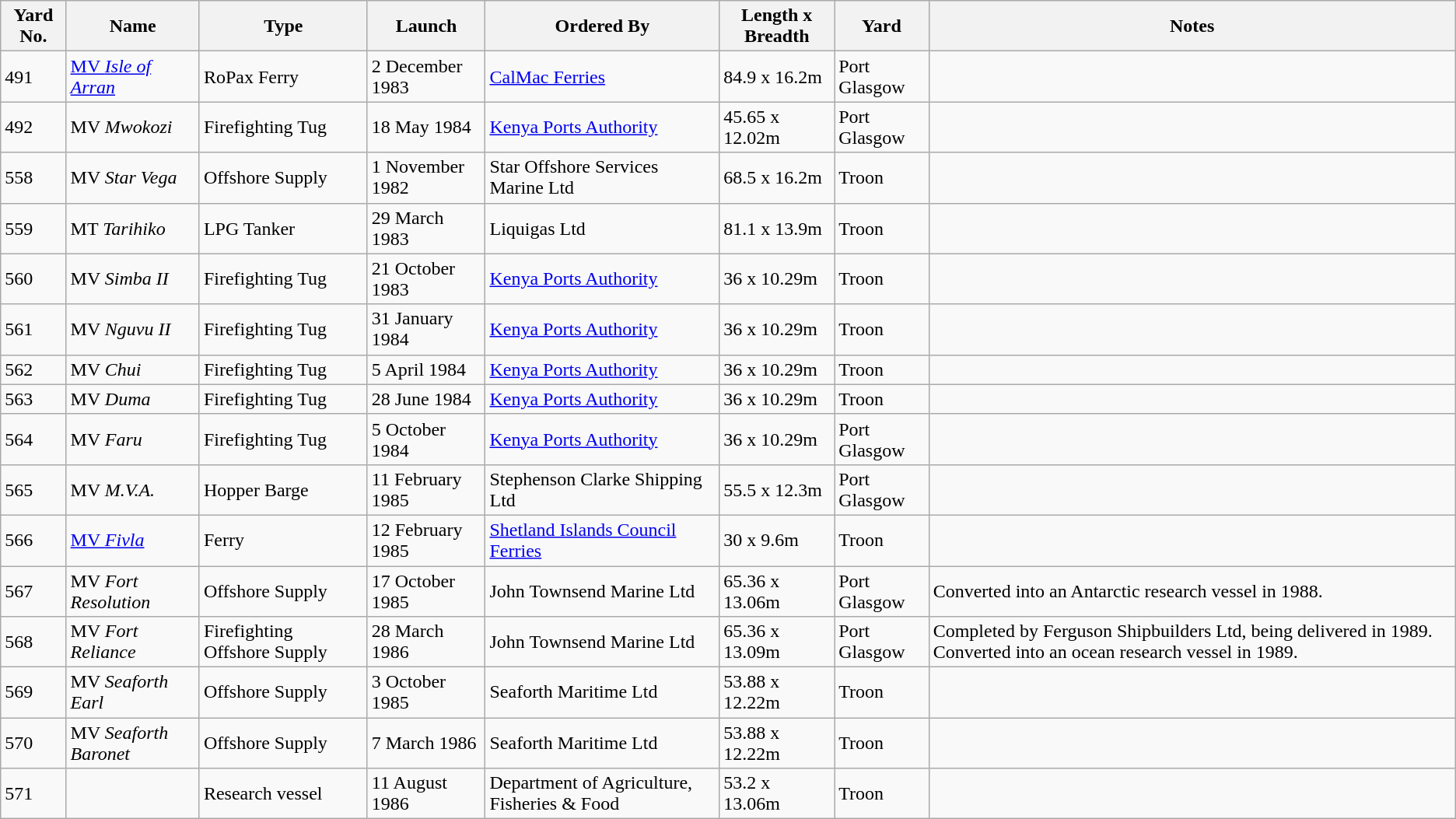<table class="wikitable sortable">
<tr>
<th>Yard No.</th>
<th>Name</th>
<th>Type</th>
<th>Launch</th>
<th>Ordered By</th>
<th>Length x Breadth</th>
<th>Yard</th>
<th>Notes</th>
</tr>
<tr>
<td>491</td>
<td><a href='#'>MV <em>Isle of Arran</em></a></td>
<td>RoPax Ferry</td>
<td>2 December 1983</td>
<td><a href='#'>CalMac Ferries</a></td>
<td>84.9 x 16.2m</td>
<td>Port Glasgow</td>
<td></td>
</tr>
<tr>
<td>492</td>
<td>MV <em>Mwokozi</em></td>
<td>Firefighting Tug</td>
<td>18 May 1984</td>
<td><a href='#'>Kenya Ports Authority</a></td>
<td>45.65 x 12.02m</td>
<td>Port Glasgow</td>
<td></td>
</tr>
<tr>
<td>558</td>
<td>MV <em>Star Vega</em></td>
<td>Offshore Supply</td>
<td>1 November 1982</td>
<td>Star Offshore Services Marine Ltd</td>
<td>68.5 x 16.2m</td>
<td>Troon</td>
<td></td>
</tr>
<tr>
<td>559</td>
<td>MT <em>Tarihiko</em></td>
<td>LPG Tanker</td>
<td>29 March 1983</td>
<td>Liquigas Ltd</td>
<td>81.1 x 13.9m</td>
<td>Troon</td>
<td></td>
</tr>
<tr>
<td>560</td>
<td>MV <em>Simba II</em></td>
<td>Firefighting Tug</td>
<td>21 October 1983</td>
<td><a href='#'>Kenya Ports Authority</a></td>
<td>36 x 10.29m</td>
<td>Troon</td>
<td></td>
</tr>
<tr>
<td>561</td>
<td>MV <em>Nguvu II</em></td>
<td>Firefighting Tug</td>
<td>31 January 1984</td>
<td><a href='#'>Kenya Ports Authority</a></td>
<td>36 x 10.29m</td>
<td>Troon</td>
<td></td>
</tr>
<tr>
<td>562</td>
<td>MV <em>Chui</em></td>
<td>Firefighting Tug</td>
<td>5 April 1984</td>
<td><a href='#'>Kenya Ports Authority</a></td>
<td>36 x 10.29m</td>
<td>Troon</td>
<td></td>
</tr>
<tr>
<td>563</td>
<td>MV <em>Duma</em></td>
<td>Firefighting Tug</td>
<td>28 June 1984</td>
<td><a href='#'>Kenya Ports Authority</a></td>
<td>36 x 10.29m</td>
<td>Troon</td>
<td></td>
</tr>
<tr>
<td>564</td>
<td>MV <em>Faru</em></td>
<td>Firefighting Tug</td>
<td>5 October 1984</td>
<td><a href='#'>Kenya Ports Authority</a></td>
<td>36 x 10.29m</td>
<td>Port Glasgow</td>
<td></td>
</tr>
<tr>
<td>565</td>
<td>MV <em>M.V.A.</em></td>
<td>Hopper Barge</td>
<td>11 February 1985</td>
<td>Stephenson Clarke Shipping Ltd</td>
<td>55.5 x 12.3m</td>
<td>Port Glasgow</td>
<td></td>
</tr>
<tr>
<td>566</td>
<td><a href='#'>MV <em>Fivla</em></a></td>
<td>Ferry</td>
<td>12 February 1985</td>
<td><a href='#'>Shetland Islands Council Ferries</a></td>
<td>30 x 9.6m</td>
<td>Troon</td>
<td></td>
</tr>
<tr>
<td>567</td>
<td>MV <em>Fort Resolution</em></td>
<td>Offshore Supply</td>
<td>17 October 1985</td>
<td>John Townsend Marine Ltd</td>
<td>65.36 x 13.06m</td>
<td>Port Glasgow</td>
<td>Converted into an Antarctic research vessel in 1988.</td>
</tr>
<tr>
<td>568</td>
<td>MV <em>Fort Reliance</em></td>
<td>Firefighting Offshore Supply</td>
<td>28 March 1986</td>
<td>John Townsend Marine Ltd</td>
<td>65.36 x 13.09m</td>
<td>Port Glasgow</td>
<td>Completed by Ferguson Shipbuilders Ltd, being delivered in 1989. Converted into an ocean research vessel in 1989.</td>
</tr>
<tr>
<td>569</td>
<td>MV <em>Seaforth Earl</em></td>
<td>Offshore Supply</td>
<td>3 October 1985</td>
<td>Seaforth Maritime Ltd</td>
<td>53.88 x 12.22m</td>
<td>Troon</td>
<td></td>
</tr>
<tr>
<td>570</td>
<td>MV <em>Seaforth Baronet</em></td>
<td>Offshore Supply</td>
<td>7 March 1986</td>
<td>Seaforth Maritime Ltd</td>
<td>53.88 x 12.22m</td>
<td>Troon</td>
<td></td>
</tr>
<tr>
<td>571</td>
<td></td>
<td>Research vessel</td>
<td>11 August 1986</td>
<td>Department of Agriculture, Fisheries & Food</td>
<td>53.2 x 13.06m</td>
<td>Troon</td>
<td></td>
</tr>
</table>
